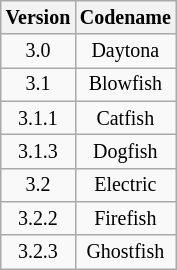<table class="wikitable" style="font-size: smaller; text-align: center;">
<tr>
<th>Version</th>
<th>Codename</th>
</tr>
<tr>
<td>3.0</td>
<td>Daytona</td>
</tr>
<tr>
<td>3.1</td>
<td>Blowfish</td>
</tr>
<tr>
<td>3.1.1</td>
<td>Catfish</td>
</tr>
<tr>
<td>3.1.3</td>
<td>Dogfish</td>
</tr>
<tr>
<td>3.2</td>
<td>Electric</td>
</tr>
<tr>
<td>3.2.2</td>
<td>Firefish</td>
</tr>
<tr>
<td>3.2.3</td>
<td>Ghostfish</td>
</tr>
</table>
